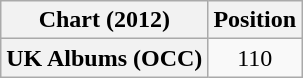<table class="wikitable plainrowheaders">
<tr>
<th>Chart (2012)</th>
<th>Position</th>
</tr>
<tr>
<th scope="row">UK Albums (OCC)</th>
<td align="center">110</td>
</tr>
</table>
